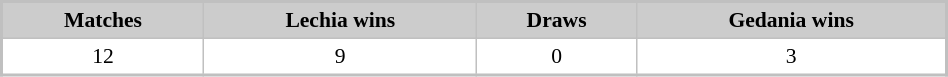<table cellspacing="4" cellpadding="3" style="width:50%;border:solid 2px silver;font-size:90%" rules="all">
<tr style="text-align:center">
<th bgcolor="#cccccc">Matches</th>
<th bgcolor="#cccccc">Lechia wins</th>
<th bgcolor="#cccccc">Draws</th>
<th bgcolor="#cccccc">Gedania wins</th>
</tr>
<tr style="text-align:center">
<td>12</td>
<td>9</td>
<td>0</td>
<td>3</td>
</tr>
</table>
